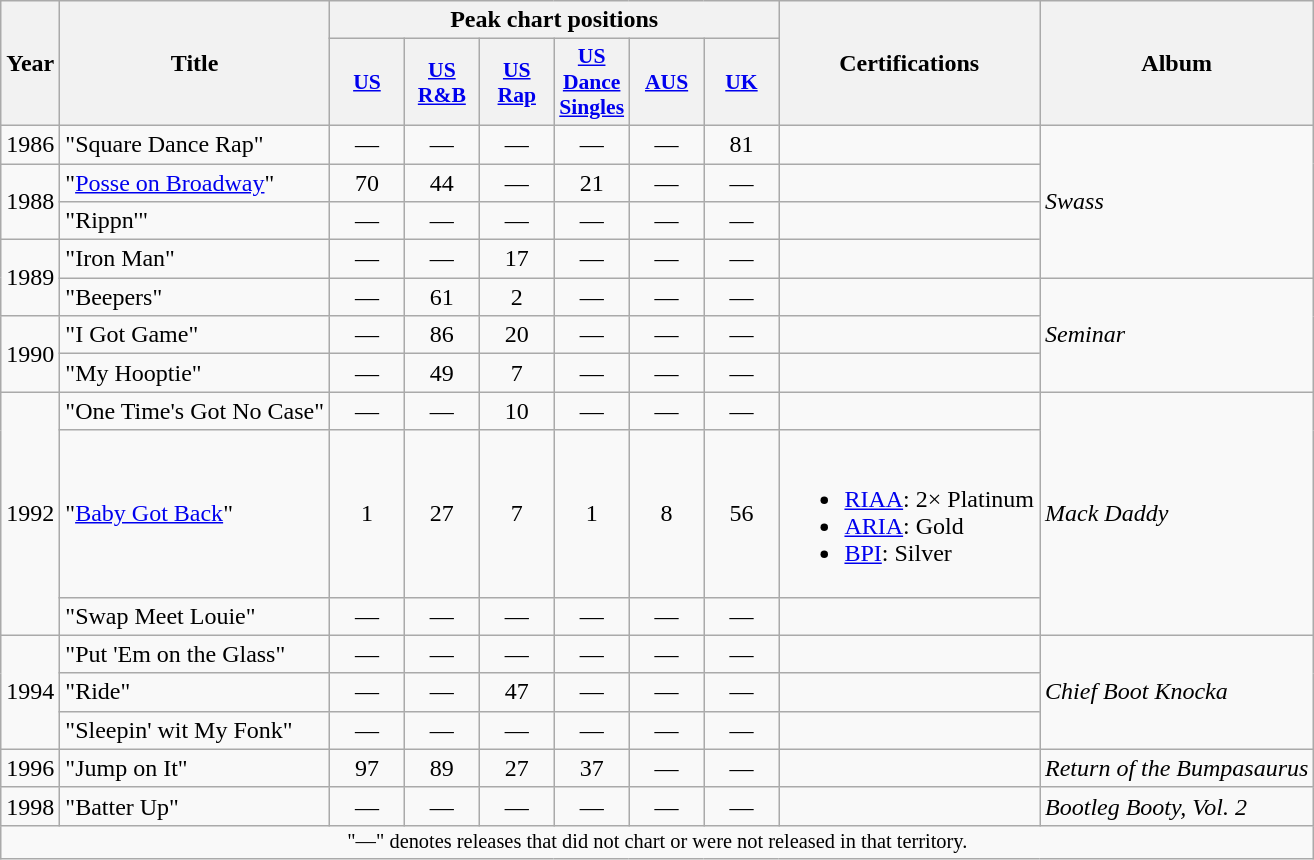<table class="wikitable">
<tr>
<th align=center rowspan=2>Year</th>
<th align=center rowspan=2>Title</th>
<th align=center colspan=6>Peak chart positions</th>
<th align=center rowspan=2>Certifications</th>
<th align=center rowspan=2>Album</th>
</tr>
<tr>
<th scope="col" style="width:3em;font-size:90%;"><a href='#'>US</a><br></th>
<th scope="col" style="width:3em;font-size:90%;"><a href='#'>US R&B</a><br></th>
<th scope="col" style="width:3em;font-size:90%;"><a href='#'>US Rap</a><br></th>
<th scope="col" style="width:3em;font-size:90%;"><a href='#'>US Dance Singles</a><br></th>
<th scope="col" style="width:3em;font-size:90%;"><a href='#'>AUS</a><br></th>
<th scope="col" style="width:3em;font-size:90%;"><a href='#'>UK</a><br></th>
</tr>
<tr>
<td align=center rowspan=1>1986</td>
<td align=left>"Square Dance Rap"</td>
<td align=center>—</td>
<td align=center>—</td>
<td align=center>—</td>
<td align=center>—</td>
<td align=center>—</td>
<td align=center>81</td>
<td></td>
<td align=left rowspan=4><em>Swass</em></td>
</tr>
<tr>
<td align=center rowspan=2>1988</td>
<td align=left>"<a href='#'>Posse on Broadway</a>"</td>
<td align=center>70</td>
<td align=center>44</td>
<td align=center>—</td>
<td align=center>21</td>
<td align=center>—</td>
<td align=center>—</td>
<td></td>
</tr>
<tr>
<td align=left>"Rippn'"<br></td>
<td align=center>—</td>
<td align=center>—</td>
<td align=center>—</td>
<td align=center>—</td>
<td align=center>—</td>
<td align=center>—</td>
<td></td>
</tr>
<tr>
<td align=center rowspan=2>1989</td>
<td align=left>"Iron Man"<br></td>
<td align=center>—</td>
<td align=center>—</td>
<td align=center>17</td>
<td align=center>—</td>
<td align=center>—</td>
<td align=center>—</td>
<td align=center></td>
</tr>
<tr>
<td align=left>"Beepers"</td>
<td align=center>—</td>
<td align=center>61</td>
<td align=center>2</td>
<td align=center>—</td>
<td align=center>—</td>
<td align=center>—</td>
<td align=center></td>
<td align=left rowspan=3><em>Seminar</em></td>
</tr>
<tr>
<td align=center rowspan=2>1990</td>
<td align=left>"I Got Game"</td>
<td align=center>—</td>
<td align=center>86</td>
<td align=center>20</td>
<td align=center>—</td>
<td align=center>—</td>
<td align=center>—</td>
<td></td>
</tr>
<tr>
<td align=left>"My Hooptie"</td>
<td align=center>—</td>
<td align=center>49</td>
<td align=center>7</td>
<td align=center>—</td>
<td align=center>—</td>
<td align=center>—</td>
<td></td>
</tr>
<tr>
<td align=center rowspan=3>1992</td>
<td align=left>"One Time's Got No Case"</td>
<td align=center>—</td>
<td align=center>—</td>
<td align=center>10</td>
<td align=center>—</td>
<td align=center>—</td>
<td align=center>—</td>
<td></td>
<td align=left rowspan=3><em>Mack Daddy</em></td>
</tr>
<tr>
<td align=left>"<a href='#'>Baby Got Back</a>"</td>
<td align=center>1</td>
<td align=center>27</td>
<td align=center>7</td>
<td align=center>1</td>
<td align=center>8</td>
<td align=center>56</td>
<td><br><ul><li><a href='#'>RIAA</a>: 2× Platinum</li><li><a href='#'>ARIA</a>: Gold</li><li><a href='#'>BPI</a>: Silver</li></ul></td>
</tr>
<tr>
<td align=left>"Swap Meet Louie"</td>
<td align=center>—</td>
<td align=center>—</td>
<td align=center>—</td>
<td align=center>—</td>
<td align=center>—</td>
<td align=center>—</td>
<td></td>
</tr>
<tr>
<td align=center rowspan=3>1994</td>
<td align=left>"Put 'Em on the Glass"</td>
<td align=center>—</td>
<td align=center>—</td>
<td align=center>—</td>
<td align=center>—</td>
<td align=center>—</td>
<td align=center>—</td>
<td></td>
<td align=left rowspan=3><em>Chief Boot Knocka</em></td>
</tr>
<tr>
<td align=left>"Ride"</td>
<td align=center>—</td>
<td align=center>—</td>
<td align=center>47</td>
<td align=center>—</td>
<td align=center>—</td>
<td align=center>—</td>
<td></td>
</tr>
<tr>
<td align=left>"Sleepin' wit My Fonk"</td>
<td align=center>—</td>
<td align=center>—</td>
<td align=center>—</td>
<td align=center>—</td>
<td align=center>—</td>
<td align=center>—</td>
<td></td>
</tr>
<tr>
<td align=center>1996</td>
<td align=left>"Jump on It"</td>
<td align=center>97</td>
<td align=center>89</td>
<td align=center>27</td>
<td align=center>37</td>
<td align=center>—</td>
<td align=center>—</td>
<td></td>
<td align=left><em>Return of the Bumpasaurus</em></td>
</tr>
<tr>
<td align=center>1998</td>
<td align=left>"Batter Up"</td>
<td align=center>—</td>
<td align=center>—</td>
<td align=center>—</td>
<td align=center>—</td>
<td align=center>—</td>
<td align=center>—</td>
<td></td>
<td align=left><em>Bootleg Booty, Vol. 2</em><br></td>
</tr>
<tr>
<td colspan="11" style="text-align:center; font-size:85%;">"—" denotes releases that did not chart or were not released in that territory.</td>
</tr>
</table>
